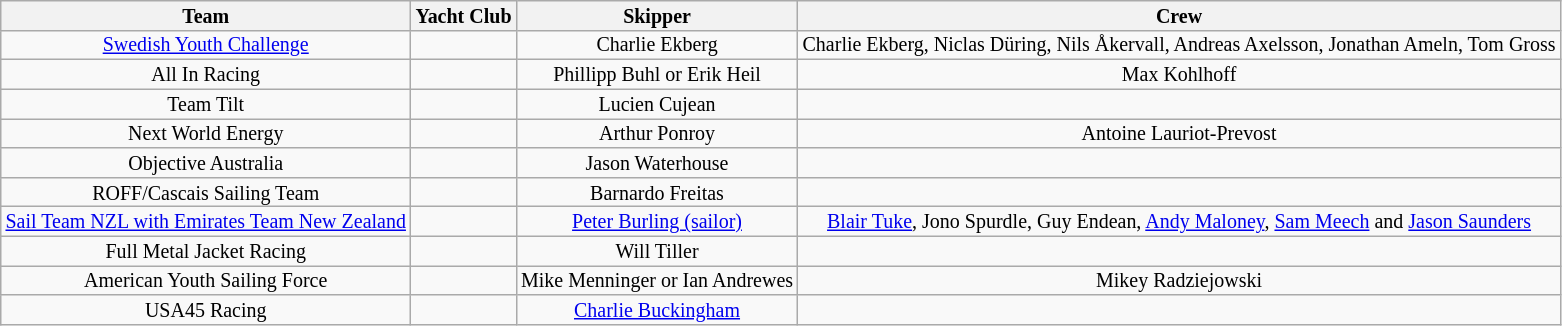<table class="wikitable" style="font-size:10pt;line-height:1.0;line-width:2.0;text-align: center;">
<tr>
<th>Team</th>
<th>Yacht Club</th>
<th>Skipper</th>
<th>Crew</th>
</tr>
<tr>
<td> <a href='#'>Swedish Youth Challenge</a></td>
<td></td>
<td>Charlie Ekberg</td>
<td>Charlie Ekberg, Niclas Düring, Nils Åkervall, Andreas Axelsson, Jonathan Ameln, Tom Gross</td>
</tr>
<tr>
<td> All In Racing</td>
<td></td>
<td>Phillipp Buhl or Erik Heil  </td>
<td>Max Kohlhoff </td>
</tr>
<tr>
<td> Team Tilt</td>
<td></td>
<td>Lucien Cujean</td>
<td></td>
</tr>
<tr>
<td> Next World Energy</td>
<td></td>
<td>Arthur Ponroy</td>
<td>Antoine Lauriot-Prevost </td>
</tr>
<tr>
<td> Objective Australia</td>
<td></td>
<td>Jason Waterhouse</td>
<td></td>
</tr>
<tr>
<td> ROFF/Cascais Sailing Team</td>
<td></td>
<td>Barnardo Freitas</td>
<td></td>
</tr>
<tr>
<td> <a href='#'>Sail Team NZL with Emirates Team New Zealand</a></td>
<td></td>
<td><a href='#'>Peter Burling (sailor)</a></td>
<td><a href='#'>Blair Tuke</a>, Jono Spurdle, Guy Endean, <a href='#'>Andy Maloney</a>, <a href='#'>Sam Meech</a> and <a href='#'>Jason Saunders</a></td>
</tr>
<tr>
<td> Full Metal Jacket Racing</td>
<td></td>
<td>Will Tiller</td>
<td></td>
</tr>
<tr>
<td> American Youth Sailing Force</td>
<td></td>
<td>Mike Menninger  or Ian Andrewes </td>
<td>Mikey Radziejowski </td>
</tr>
<tr>
<td> USA45 Racing</td>
<td></td>
<td><a href='#'>Charlie Buckingham</a></td>
<td></td>
</tr>
</table>
